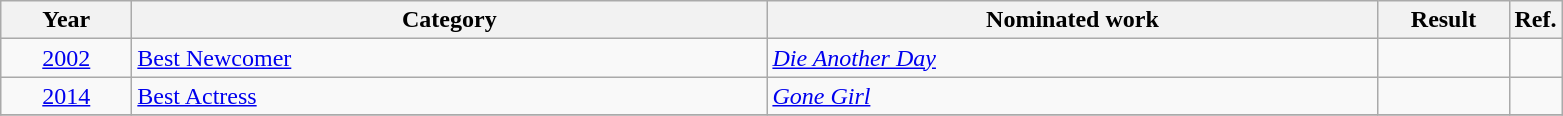<table class=wikitable>
<tr>
<th scope="col" style="width:5em;">Year</th>
<th scope="col" style="width:26em;">Category</th>
<th scope="col" style="width:25em;">Nominated work</th>
<th scope="col" style="width:5em;">Result</th>
<th>Ref.</th>
</tr>
<tr>
<td style="text-align:center;"><a href='#'>2002</a></td>
<td><a href='#'>Best Newcomer</a></td>
<td><em><a href='#'>Die Another Day</a></em></td>
<td></td>
<td></td>
</tr>
<tr>
<td style="text-align:center;"><a href='#'>2014</a></td>
<td><a href='#'>Best Actress</a></td>
<td><em><a href='#'>Gone Girl</a></em></td>
<td></td>
<td></td>
</tr>
<tr>
</tr>
</table>
